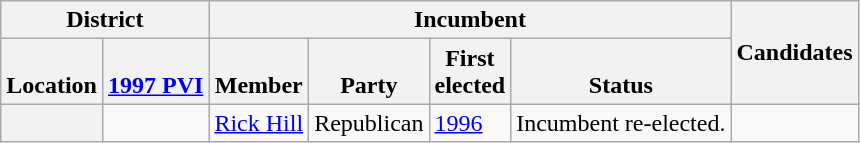<table class="wikitable sortable">
<tr>
<th colspan=2>District</th>
<th colspan=4>Incumbent</th>
<th rowspan=2 class="unsortable">Candidates</th>
</tr>
<tr valign=bottom>
<th>Location</th>
<th><a href='#'>1997 PVI</a></th>
<th>Member</th>
<th>Party</th>
<th>First<br>elected</th>
<th>Status</th>
</tr>
<tr>
<th></th>
<td></td>
<td><a href='#'>Rick Hill</a></td>
<td>Republican</td>
<td><a href='#'>1996</a></td>
<td>Incumbent re-elected.</td>
<td nowrap></td>
</tr>
</table>
